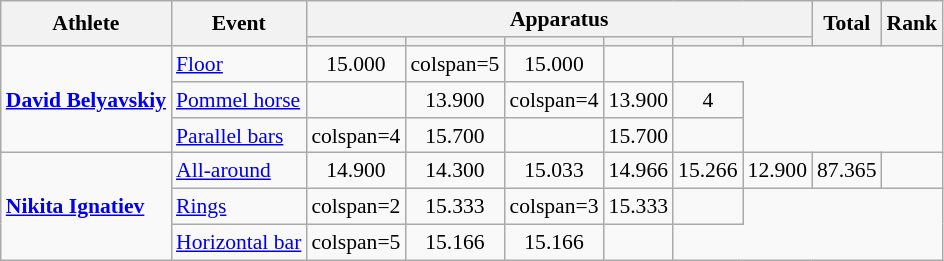<table class="wikitable" style="text-align:center; font-size:90%">
<tr>
<th rowspan=2>Athlete</th>
<th rowspan=2>Event</th>
<th colspan=6>Apparatus</th>
<th rowspan=2>Total</th>
<th rowspan=2>Rank</th>
</tr>
<tr style="font-size:95%">
<th></th>
<th></th>
<th></th>
<th></th>
<th></th>
<th></th>
</tr>
<tr>
<td style="text-align:left;" rowspan=3><strong><a href='#'>David Belyavskiy</a></strong></td>
<td align=left><a href='#'>Floor</a></td>
<td>15.000</td>
<td>colspan=5 </td>
<td>15.000</td>
<td></td>
</tr>
<tr>
<td align=left><a href='#'>Pommel horse</a></td>
<td></td>
<td>13.900</td>
<td>colspan=4 </td>
<td>13.900</td>
<td>4</td>
</tr>
<tr>
<td align=left><a href='#'>Parallel bars</a></td>
<td>colspan=4 </td>
<td>15.700</td>
<td></td>
<td>15.700</td>
<td></td>
</tr>
<tr>
<td style="text-align:left;" rowspan=3><strong><a href='#'>Nikita Ignatiev</a></strong></td>
<td align=left><a href='#'>All-around</a></td>
<td>14.900</td>
<td>14.300</td>
<td>15.033</td>
<td>14.966</td>
<td>15.266</td>
<td>12.900</td>
<td>87.365</td>
<td></td>
</tr>
<tr>
<td align=left><a href='#'>Rings</a></td>
<td>colspan=2 </td>
<td>15.333</td>
<td>colspan=3 </td>
<td>15.333</td>
<td></td>
</tr>
<tr>
<td align=left><a href='#'>Horizontal bar</a></td>
<td>colspan=5 </td>
<td>15.166</td>
<td>15.166</td>
<td></td>
</tr>
</table>
